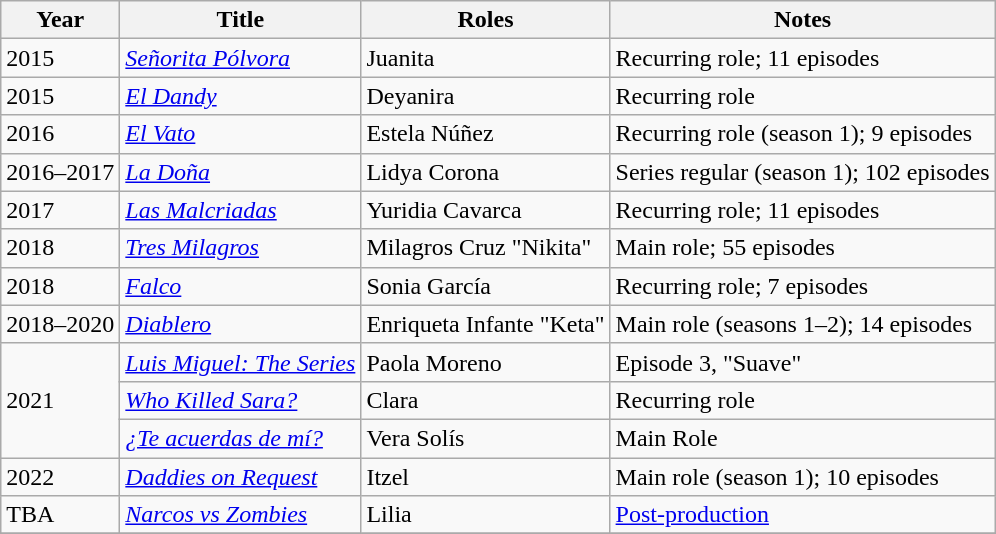<table class="wikitable sortable">
<tr>
<th>Year</th>
<th>Title</th>
<th>Roles</th>
<th>Notes</th>
</tr>
<tr>
<td>2015</td>
<td><em><a href='#'>Señorita Pólvora</a></em></td>
<td>Juanita</td>
<td>Recurring role; 11 episodes</td>
</tr>
<tr>
<td>2015</td>
<td><em><a href='#'>El Dandy</a></em></td>
<td>Deyanira</td>
<td>Recurring role</td>
</tr>
<tr>
<td>2016</td>
<td><em><a href='#'>El Vato</a></em></td>
<td>Estela Núñez</td>
<td>Recurring role (season 1); 9 episodes</td>
</tr>
<tr>
<td>2016–2017</td>
<td><em><a href='#'>La Doña</a></em></td>
<td>Lidya Corona</td>
<td>Series regular (season 1); 102 episodes</td>
</tr>
<tr>
<td>2017</td>
<td><em><a href='#'>Las Malcriadas</a></em></td>
<td>Yuridia Cavarca</td>
<td>Recurring role; 11 episodes</td>
</tr>
<tr>
<td>2018</td>
<td><em><a href='#'>Tres Milagros</a></em></td>
<td>Milagros Cruz "Nikita"</td>
<td>Main role; 55 episodes</td>
</tr>
<tr>
<td>2018</td>
<td><em><a href='#'>Falco</a></em></td>
<td>Sonia García</td>
<td>Recurring role; 7 episodes</td>
</tr>
<tr>
<td>2018–2020</td>
<td><em><a href='#'>Diablero</a></em></td>
<td>Enriqueta Infante "Keta"</td>
<td>Main role (seasons 1–2); 14 episodes</td>
</tr>
<tr>
<td rowspan="3">2021</td>
<td><em><a href='#'>Luis Miguel: The Series</a></em></td>
<td>Paola Moreno</td>
<td>Episode 3, "Suave"</td>
</tr>
<tr>
<td><em><a href='#'>Who Killed Sara?</a></em></td>
<td>Clara</td>
<td>Recurring role</td>
</tr>
<tr>
<td><em><a href='#'>¿Te acuerdas de mí?</a></em></td>
<td>Vera Solís</td>
<td>Main Role</td>
</tr>
<tr>
<td>2022</td>
<td><em><a href='#'>Daddies on Request</a></em></td>
<td>Itzel</td>
<td>Main role (season 1); 10 episodes</td>
</tr>
<tr>
<td>TBA</td>
<td><em><a href='#'>Narcos vs Zombies</a></em></td>
<td>Lilia</td>
<td><a href='#'>Post-production</a></td>
</tr>
<tr>
</tr>
</table>
